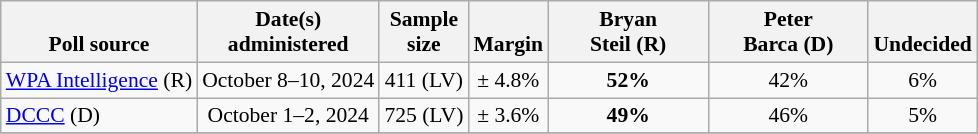<table class="wikitable" style="font-size:90%;text-align:center;">
<tr valign=bottom>
<th>Poll source</th>
<th>Date(s)<br>administered</th>
<th>Sample<br>size</th>
<th>Margin<br></th>
<th style="width:100px;">Bryan<br>Steil (R)</th>
<th style="width:100px;">Peter<br>Barca (D)</th>
<th>Undecided</th>
</tr>
<tr>
<td style="text-align:left;"><a href='#'>WPA Intelligence</a> (R)</td>
<td data-sort-value="2024-10-15">October 8–10, 2024</td>
<td>411 (LV)</td>
<td>± 4.8%</td>
<td><strong>52%</strong></td>
<td>42%</td>
<td>6%</td>
</tr>
<tr>
<td style="text-align:left;"><a href='#'>DCCC</a> (D)</td>
<td data-sort-value="2024-10-09">October 1–2, 2024</td>
<td>725 (LV)</td>
<td>± 3.6%</td>
<td><strong>49%</strong></td>
<td>46%</td>
<td>5%</td>
</tr>
<tr>
</tr>
</table>
